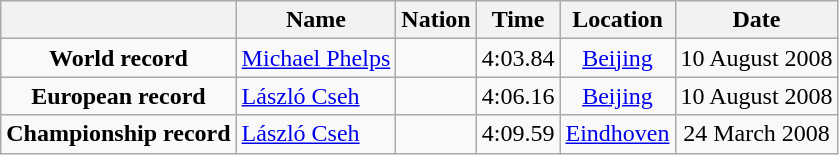<table class=wikitable style=text-align:center>
<tr>
<th></th>
<th>Name</th>
<th>Nation</th>
<th>Time</th>
<th>Location</th>
<th>Date</th>
</tr>
<tr>
<td><strong>World record</strong></td>
<td align=left><a href='#'>Michael Phelps</a></td>
<td align=left></td>
<td align=left>4:03.84</td>
<td><a href='#'>Beijing</a></td>
<td>10 August 2008</td>
</tr>
<tr>
<td><strong>European record</strong></td>
<td align=left><a href='#'>László Cseh</a></td>
<td align=left></td>
<td align=left>4:06.16</td>
<td><a href='#'>Beijing</a></td>
<td>10 August 2008</td>
</tr>
<tr>
<td><strong>Championship record</strong></td>
<td align=left><a href='#'>László Cseh</a></td>
<td align=left></td>
<td align=left>4:09.59</td>
<td><a href='#'>Eindhoven</a></td>
<td>24 March 2008</td>
</tr>
</table>
